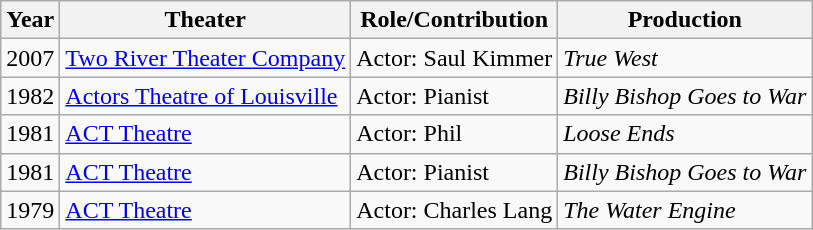<table class="wikitable">
<tr>
<th>Year</th>
<th>Theater</th>
<th>Role/Contribution</th>
<th>Production</th>
</tr>
<tr>
<td>2007</td>
<td><a href='#'>Two River Theater Company</a></td>
<td>Actor: Saul Kimmer</td>
<td><em>True West</em></td>
</tr>
<tr>
<td>1982</td>
<td><a href='#'>Actors Theatre of Louisville</a></td>
<td>Actor: Pianist</td>
<td><em>Billy Bishop Goes to War</em></td>
</tr>
<tr>
<td>1981</td>
<td><a href='#'>ACT Theatre</a></td>
<td>Actor: Phil</td>
<td><em>Loose Ends</em></td>
</tr>
<tr>
<td>1981</td>
<td><a href='#'>ACT Theatre</a></td>
<td>Actor: Pianist</td>
<td><em>Billy Bishop Goes to War</em></td>
</tr>
<tr>
<td>1979</td>
<td><a href='#'>ACT Theatre</a></td>
<td>Actor: Charles Lang</td>
<td><em>The Water Engine</em></td>
</tr>
</table>
